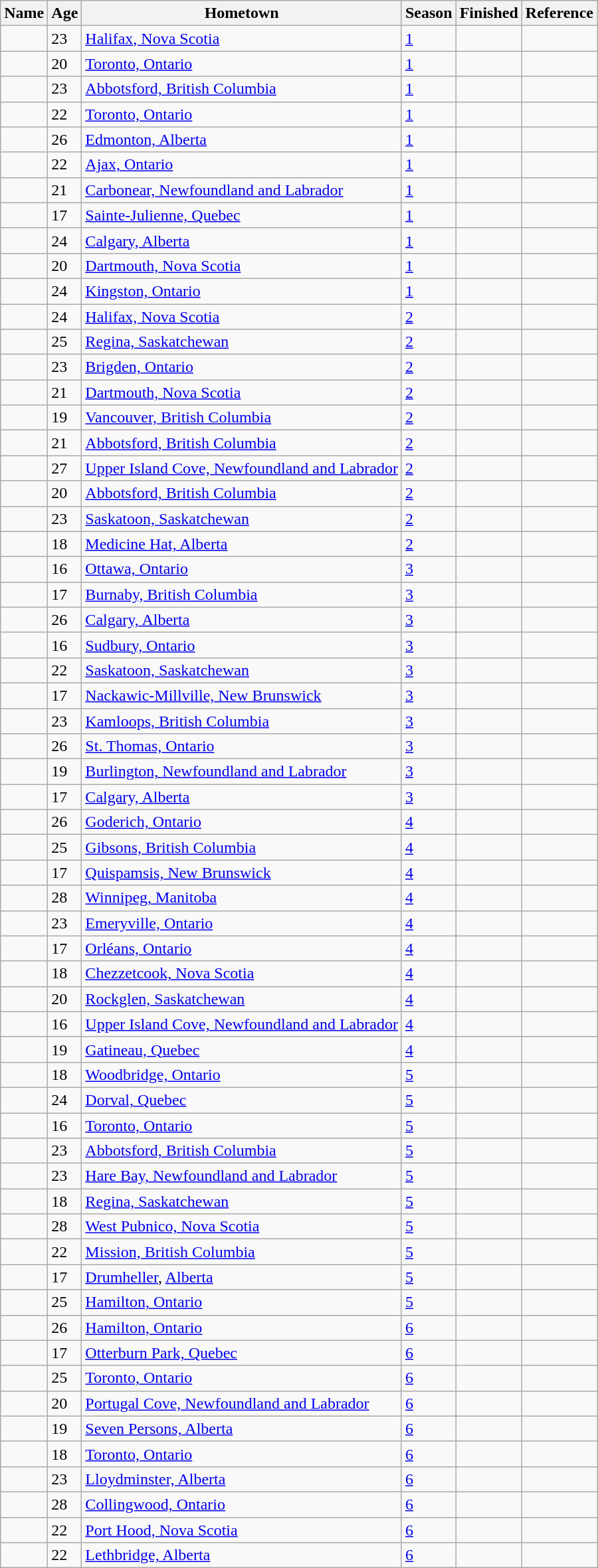<table class="wikitable sortable">
<tr>
<th>Name</th>
<th>Age</th>
<th>Hometown</th>
<th>Season</th>
<th>Finished</th>
<th class=unsortable>Reference</th>
</tr>
<tr>
<td></td>
<td>23</td>
<td><a href='#'>Halifax, Nova Scotia</a></td>
<td><a href='#'>1</a></td>
<td></td>
<td align=center></td>
</tr>
<tr>
<td></td>
<td>20</td>
<td><a href='#'>Toronto, Ontario</a></td>
<td><a href='#'>1</a></td>
<td></td>
<td align=center></td>
</tr>
<tr>
<td></td>
<td>23</td>
<td><a href='#'>Abbotsford, British Columbia</a></td>
<td><a href='#'>1</a></td>
<td></td>
<td align=center></td>
</tr>
<tr>
<td></td>
<td>22</td>
<td><a href='#'>Toronto, Ontario</a></td>
<td><a href='#'>1</a></td>
<td></td>
<td align=center></td>
</tr>
<tr>
<td></td>
<td>26</td>
<td><a href='#'>Edmonton, Alberta</a></td>
<td><a href='#'>1</a></td>
<td></td>
<td align=center></td>
</tr>
<tr>
<td></td>
<td>22</td>
<td><a href='#'>Ajax, Ontario</a></td>
<td><a href='#'>1</a></td>
<td></td>
<td align=center></td>
</tr>
<tr>
<td></td>
<td>21</td>
<td><a href='#'>Carbonear, Newfoundland and Labrador</a></td>
<td><a href='#'>1</a></td>
<td></td>
<td align=center></td>
</tr>
<tr>
<td></td>
<td>17</td>
<td><a href='#'>Sainte-Julienne, Quebec</a></td>
<td><a href='#'>1</a></td>
<td></td>
<td align=center></td>
</tr>
<tr>
<td></td>
<td>24</td>
<td><a href='#'>Calgary, Alberta</a></td>
<td><a href='#'>1</a></td>
<td></td>
<td align=center></td>
</tr>
<tr>
<td></td>
<td>20</td>
<td><a href='#'>Dartmouth, Nova Scotia</a></td>
<td><a href='#'>1</a></td>
<td></td>
<td align=center></td>
</tr>
<tr>
<td></td>
<td>24</td>
<td><a href='#'>Kingston, Ontario</a></td>
<td><a href='#'>1</a></td>
<td></td>
<td align=center></td>
</tr>
<tr>
<td></td>
<td>24</td>
<td><a href='#'>Halifax, Nova Scotia</a></td>
<td><a href='#'>2</a></td>
<td></td>
<td align=center></td>
</tr>
<tr>
<td></td>
<td>25</td>
<td><a href='#'>Regina, Saskatchewan</a></td>
<td><a href='#'>2</a></td>
<td></td>
<td align=center></td>
</tr>
<tr>
<td></td>
<td>23</td>
<td><a href='#'>Brigden, Ontario</a></td>
<td><a href='#'>2</a></td>
<td></td>
<td align=center></td>
</tr>
<tr>
<td></td>
<td>21</td>
<td><a href='#'>Dartmouth, Nova Scotia</a></td>
<td><a href='#'>2</a></td>
<td></td>
<td align=center></td>
</tr>
<tr>
<td></td>
<td>19</td>
<td><a href='#'>Vancouver, British Columbia</a></td>
<td><a href='#'>2</a></td>
<td></td>
<td align=center></td>
</tr>
<tr>
<td></td>
<td>21</td>
<td><a href='#'>Abbotsford, British Columbia</a></td>
<td><a href='#'>2</a></td>
<td></td>
<td align=center></td>
</tr>
<tr>
<td></td>
<td>27</td>
<td><a href='#'>Upper Island Cove, Newfoundland and Labrador</a></td>
<td><a href='#'>2</a></td>
<td></td>
<td align=center></td>
</tr>
<tr>
<td></td>
<td>20</td>
<td><a href='#'>Abbotsford, British Columbia</a></td>
<td><a href='#'>2</a></td>
<td></td>
<td align=center></td>
</tr>
<tr>
<td></td>
<td>23</td>
<td><a href='#'>Saskatoon, Saskatchewan</a></td>
<td><a href='#'>2</a></td>
<td></td>
<td align=center></td>
</tr>
<tr>
<td></td>
<td>18</td>
<td><a href='#'>Medicine Hat, Alberta</a></td>
<td><a href='#'>2</a></td>
<td></td>
<td align=center></td>
</tr>
<tr>
<td></td>
<td>16</td>
<td><a href='#'>Ottawa, Ontario</a></td>
<td><a href='#'>3</a></td>
<td></td>
<td align=center></td>
</tr>
<tr>
<td></td>
<td>17</td>
<td><a href='#'>Burnaby, British Columbia</a></td>
<td><a href='#'>3</a></td>
<td></td>
<td align=center></td>
</tr>
<tr>
<td></td>
<td>26</td>
<td><a href='#'>Calgary, Alberta</a></td>
<td><a href='#'>3</a></td>
<td></td>
<td align=center></td>
</tr>
<tr>
<td></td>
<td>16</td>
<td><a href='#'>Sudbury, Ontario</a></td>
<td><a href='#'>3</a></td>
<td></td>
<td align=center></td>
</tr>
<tr>
<td></td>
<td>22</td>
<td><a href='#'>Saskatoon, Saskatchewan</a></td>
<td><a href='#'>3</a></td>
<td></td>
<td align=center></td>
</tr>
<tr>
<td></td>
<td>17</td>
<td><a href='#'>Nackawic-Millville, New Brunswick</a></td>
<td><a href='#'>3</a></td>
<td></td>
<td align=center></td>
</tr>
<tr>
<td></td>
<td>23</td>
<td><a href='#'>Kamloops, British Columbia</a></td>
<td><a href='#'>3</a></td>
<td></td>
<td align=center></td>
</tr>
<tr>
<td></td>
<td>26</td>
<td><a href='#'>St. Thomas, Ontario</a></td>
<td><a href='#'>3</a></td>
<td></td>
<td align=center></td>
</tr>
<tr>
<td></td>
<td>19</td>
<td><a href='#'>Burlington, Newfoundland and Labrador</a></td>
<td><a href='#'>3</a></td>
<td></td>
<td align=center></td>
</tr>
<tr>
<td></td>
<td>17</td>
<td><a href='#'>Calgary, Alberta</a></td>
<td><a href='#'>3</a></td>
<td></td>
<td align=center></td>
</tr>
<tr>
<td></td>
<td>26</td>
<td><a href='#'>Goderich, Ontario</a></td>
<td><a href='#'>4</a></td>
<td></td>
<td align=center></td>
</tr>
<tr>
<td></td>
<td>25</td>
<td><a href='#'>Gibsons, British Columbia</a></td>
<td><a href='#'>4</a></td>
<td></td>
<td align=center></td>
</tr>
<tr>
<td></td>
<td>17</td>
<td><a href='#'>Quispamsis, New Brunswick</a></td>
<td><a href='#'>4</a></td>
<td></td>
<td align=center></td>
</tr>
<tr>
<td></td>
<td>28</td>
<td><a href='#'>Winnipeg, Manitoba</a></td>
<td><a href='#'>4</a></td>
<td></td>
<td align=center></td>
</tr>
<tr>
<td></td>
<td>23</td>
<td><a href='#'>Emeryville, Ontario</a></td>
<td><a href='#'>4</a></td>
<td></td>
<td align=center></td>
</tr>
<tr>
<td></td>
<td>17</td>
<td><a href='#'>Orléans, Ontario</a></td>
<td><a href='#'>4</a></td>
<td></td>
<td align=center></td>
</tr>
<tr>
<td></td>
<td>18</td>
<td><a href='#'>Chezzetcook, Nova Scotia</a></td>
<td><a href='#'>4</a></td>
<td></td>
<td align=center></td>
</tr>
<tr>
<td></td>
<td>20</td>
<td><a href='#'>Rockglen, Saskatchewan</a></td>
<td><a href='#'>4</a></td>
<td></td>
<td align=center></td>
</tr>
<tr>
<td></td>
<td>16</td>
<td><a href='#'>Upper Island Cove, Newfoundland and Labrador</a></td>
<td><a href='#'>4</a></td>
<td></td>
<td align=center></td>
</tr>
<tr>
<td></td>
<td>19</td>
<td><a href='#'>Gatineau, Quebec</a></td>
<td><a href='#'>4</a></td>
<td></td>
<td align=center></td>
</tr>
<tr>
<td></td>
<td>18</td>
<td><a href='#'>Woodbridge, Ontario</a></td>
<td><a href='#'>5</a></td>
<td></td>
<td align=center></td>
</tr>
<tr>
<td></td>
<td>24</td>
<td><a href='#'>Dorval, Quebec</a></td>
<td><a href='#'>5</a></td>
<td></td>
<td align=center></td>
</tr>
<tr>
<td></td>
<td>16</td>
<td><a href='#'>Toronto, Ontario</a></td>
<td><a href='#'>5</a></td>
<td></td>
<td align=center></td>
</tr>
<tr>
<td></td>
<td>23</td>
<td><a href='#'>Abbotsford, British Columbia</a></td>
<td><a href='#'>5</a></td>
<td></td>
<td align=center></td>
</tr>
<tr>
<td></td>
<td>23</td>
<td><a href='#'>Hare Bay, Newfoundland and Labrador</a></td>
<td><a href='#'>5</a></td>
<td></td>
<td align=center></td>
</tr>
<tr>
<td></td>
<td>18</td>
<td><a href='#'>Regina, Saskatchewan</a></td>
<td><a href='#'>5</a></td>
<td></td>
<td align=center></td>
</tr>
<tr>
<td></td>
<td>28</td>
<td><a href='#'>West Pubnico, Nova Scotia</a></td>
<td><a href='#'>5</a></td>
<td></td>
<td align=center></td>
</tr>
<tr>
<td></td>
<td>22</td>
<td><a href='#'>Mission, British Columbia</a></td>
<td><a href='#'>5</a></td>
<td></td>
<td align=center></td>
</tr>
<tr>
<td></td>
<td>17</td>
<td><a href='#'>Drumheller</a>, <a href='#'>Alberta</a></td>
<td><a href='#'>5</a></td>
<td></td>
<td align=center></td>
</tr>
<tr>
<td></td>
<td>25</td>
<td><a href='#'>Hamilton, Ontario</a></td>
<td><a href='#'>5</a></td>
<td></td>
<td align=center></td>
</tr>
<tr>
<td></td>
<td>26</td>
<td><a href='#'>Hamilton, Ontario</a></td>
<td><a href='#'>6</a></td>
<td></td>
<td align=center></td>
</tr>
<tr>
<td></td>
<td>17</td>
<td><a href='#'>Otterburn Park, Quebec</a></td>
<td><a href='#'>6</a></td>
<td></td>
<td align=center></td>
</tr>
<tr>
<td></td>
<td>25</td>
<td><a href='#'>Toronto, Ontario</a></td>
<td><a href='#'>6</a></td>
<td></td>
<td align=center></td>
</tr>
<tr>
<td></td>
<td>20</td>
<td><a href='#'>Portugal Cove, Newfoundland and Labrador</a></td>
<td><a href='#'>6</a></td>
<td></td>
<td align=center></td>
</tr>
<tr>
<td></td>
<td>19</td>
<td><a href='#'>Seven Persons, Alberta</a></td>
<td><a href='#'>6</a></td>
<td></td>
<td align=center></td>
</tr>
<tr>
<td></td>
<td>18</td>
<td><a href='#'>Toronto, Ontario</a></td>
<td><a href='#'>6</a></td>
<td></td>
<td align=center></td>
</tr>
<tr>
<td></td>
<td>23</td>
<td><a href='#'>Lloydminster, Alberta</a></td>
<td><a href='#'>6</a></td>
<td></td>
<td align=center></td>
</tr>
<tr>
<td></td>
<td>28</td>
<td><a href='#'>Collingwood, Ontario</a></td>
<td><a href='#'>6</a></td>
<td></td>
<td align=center></td>
</tr>
<tr>
<td></td>
<td>22</td>
<td><a href='#'>Port Hood, Nova Scotia</a></td>
<td><a href='#'>6</a></td>
<td></td>
<td align=center></td>
</tr>
<tr>
<td></td>
<td>22</td>
<td><a href='#'>Lethbridge, Alberta</a></td>
<td><a href='#'>6</a></td>
<td></td>
<td align=center></td>
</tr>
</table>
